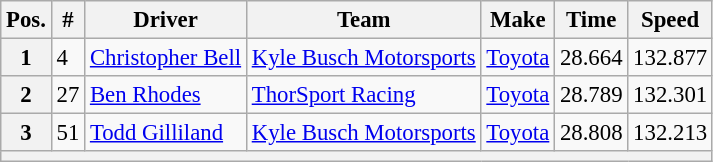<table class="wikitable" style="font-size:95%">
<tr>
<th>Pos.</th>
<th>#</th>
<th>Driver</th>
<th>Team</th>
<th>Make</th>
<th>Time</th>
<th>Speed</th>
</tr>
<tr>
<th>1</th>
<td>4</td>
<td><a href='#'>Christopher Bell</a></td>
<td><a href='#'>Kyle Busch Motorsports</a></td>
<td><a href='#'>Toyota</a></td>
<td>28.664</td>
<td>132.877</td>
</tr>
<tr>
<th>2</th>
<td>27</td>
<td><a href='#'>Ben Rhodes</a></td>
<td><a href='#'>ThorSport Racing</a></td>
<td><a href='#'>Toyota</a></td>
<td>28.789</td>
<td>132.301</td>
</tr>
<tr>
<th>3</th>
<td>51</td>
<td><a href='#'>Todd Gilliland</a></td>
<td><a href='#'>Kyle Busch Motorsports</a></td>
<td><a href='#'>Toyota</a></td>
<td>28.808</td>
<td>132.213</td>
</tr>
<tr>
<th colspan="7"></th>
</tr>
</table>
